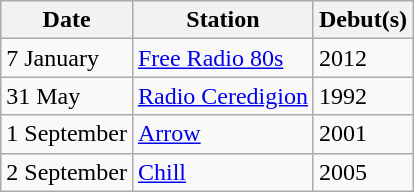<table class="wikitable">
<tr>
<th>Date</th>
<th>Station</th>
<th>Debut(s)</th>
</tr>
<tr>
<td>7 January</td>
<td><a href='#'>Free Radio 80s</a></td>
<td>2012</td>
</tr>
<tr>
<td>31 May</td>
<td><a href='#'>Radio Ceredigion</a></td>
<td>1992</td>
</tr>
<tr>
<td>1 September</td>
<td><a href='#'>Arrow</a></td>
<td>2001</td>
</tr>
<tr>
<td>2 September</td>
<td><a href='#'>Chill</a></td>
<td>2005</td>
</tr>
</table>
